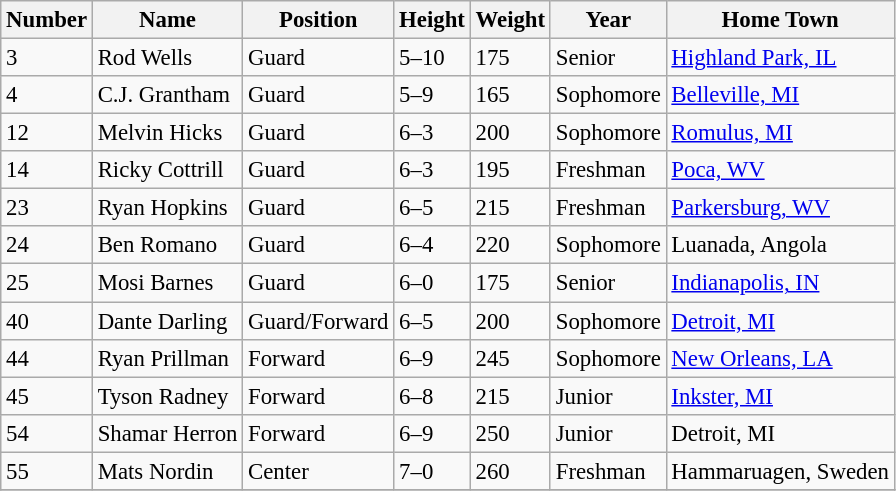<table class="wikitable" style="font-size: 95%;">
<tr>
<th>Number</th>
<th>Name</th>
<th>Position</th>
<th>Height</th>
<th>Weight</th>
<th>Year</th>
<th>Home Town</th>
</tr>
<tr>
<td>3</td>
<td>Rod Wells</td>
<td>Guard</td>
<td>5–10</td>
<td>175</td>
<td>Senior</td>
<td><a href='#'>Highland Park, IL</a></td>
</tr>
<tr>
<td>4</td>
<td>C.J. Grantham</td>
<td>Guard</td>
<td>5–9</td>
<td>165</td>
<td>Sophomore</td>
<td><a href='#'>Belleville, MI</a></td>
</tr>
<tr>
<td>12</td>
<td>Melvin Hicks</td>
<td>Guard</td>
<td>6–3</td>
<td>200</td>
<td>Sophomore</td>
<td><a href='#'>Romulus, MI</a></td>
</tr>
<tr>
<td>14</td>
<td>Ricky Cottrill</td>
<td>Guard</td>
<td>6–3</td>
<td>195</td>
<td>Freshman</td>
<td><a href='#'>Poca, WV</a></td>
</tr>
<tr>
<td>23</td>
<td>Ryan Hopkins</td>
<td>Guard</td>
<td>6–5</td>
<td>215</td>
<td>Freshman</td>
<td><a href='#'>Parkersburg, WV</a></td>
</tr>
<tr>
<td>24</td>
<td>Ben Romano</td>
<td>Guard</td>
<td>6–4</td>
<td>220</td>
<td>Sophomore</td>
<td>Luanada, Angola</td>
</tr>
<tr>
<td>25</td>
<td>Mosi Barnes</td>
<td>Guard</td>
<td>6–0</td>
<td>175</td>
<td>Senior</td>
<td><a href='#'>Indianapolis, IN</a></td>
</tr>
<tr>
<td>40</td>
<td>Dante Darling</td>
<td>Guard/Forward</td>
<td>6–5</td>
<td>200</td>
<td>Sophomore</td>
<td><a href='#'>Detroit, MI</a></td>
</tr>
<tr>
<td>44</td>
<td>Ryan Prillman</td>
<td>Forward</td>
<td>6–9</td>
<td>245</td>
<td>Sophomore</td>
<td><a href='#'>New Orleans, LA</a></td>
</tr>
<tr>
<td>45</td>
<td>Tyson Radney</td>
<td>Forward</td>
<td>6–8</td>
<td>215</td>
<td>Junior</td>
<td><a href='#'>Inkster, MI</a></td>
</tr>
<tr>
<td>54</td>
<td>Shamar Herron</td>
<td>Forward</td>
<td>6–9</td>
<td>250</td>
<td>Junior</td>
<td>Detroit, MI</td>
</tr>
<tr>
<td>55</td>
<td>Mats Nordin</td>
<td>Center</td>
<td>7–0</td>
<td>260</td>
<td>Freshman</td>
<td>Hammaruagen, Sweden</td>
</tr>
<tr>
</tr>
</table>
